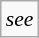<table class="wikitable floatright" style="font-size: 0.9em;">
<tr>
<td><em>see </em></td>
</tr>
</table>
